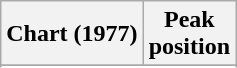<table class="wikitable sortable plainrowheaders" style="text-align:center">
<tr>
<th scope="col">Chart (1977)</th>
<th scope="col">Peak<br>position</th>
</tr>
<tr>
</tr>
<tr>
</tr>
<tr>
</tr>
<tr>
</tr>
<tr>
</tr>
</table>
